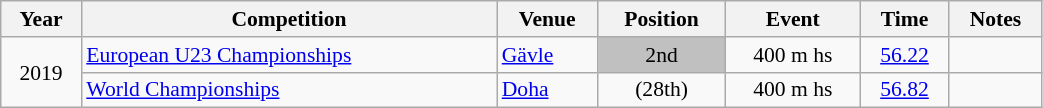<table class="wikitable" width=55% style="font-size:90%; text-align:center;">
<tr>
<th>Year</th>
<th>Competition</th>
<th>Venue</th>
<th>Position</th>
<th>Event</th>
<th>Time</th>
<th>Notes</th>
</tr>
<tr>
<td rowspan=2>2019</td>
<td align=left><a href='#'>European U23 Championships</a></td>
<td align=left> <a href='#'>Gävle</a></td>
<td bgcolor=silver>2nd</td>
<td>400 m hs</td>
<td><a href='#'>56.22</a></td>
<td></td>
</tr>
<tr>
<td align=left><a href='#'>World Championships</a></td>
<td align=left> <a href='#'>Doha</a></td>
<td> (28th)</td>
<td>400 m hs</td>
<td><a href='#'>56.82</a></td>
<td></td>
</tr>
</table>
